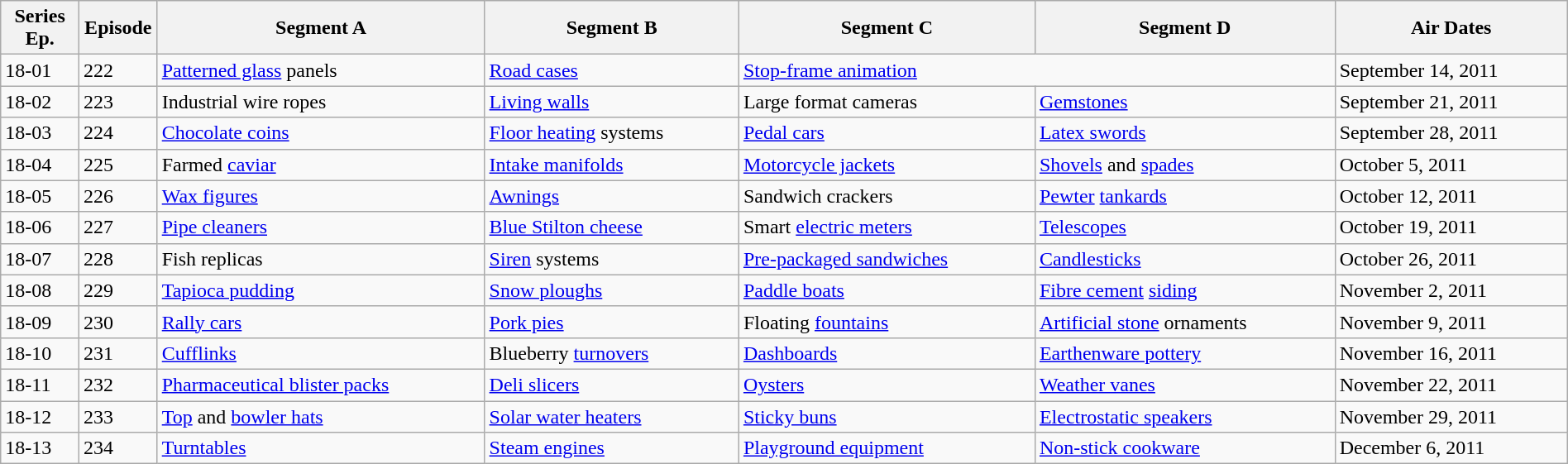<table class="wikitable" style="width:100%;">
<tr>
<th style="width:5%;">Series Ep.</th>
<th style="width:5%;">Episode</th>
<th>Segment A</th>
<th>Segment B</th>
<th>Segment C</th>
<th>Segment D</th>
<th>Air Dates</th>
</tr>
<tr>
<td>18-01</td>
<td>222</td>
<td><a href='#'>Patterned glass</a> panels</td>
<td><a href='#'>Road cases</a></td>
<td colspan="2"><a href='#'>Stop-frame animation</a></td>
<td>September 14, 2011</td>
</tr>
<tr>
<td>18-02</td>
<td>223</td>
<td>Industrial wire ropes</td>
<td><a href='#'>Living walls</a></td>
<td>Large format cameras</td>
<td><a href='#'>Gemstones</a></td>
<td>September 21, 2011</td>
</tr>
<tr>
<td>18-03</td>
<td>224</td>
<td><a href='#'>Chocolate coins</a></td>
<td><a href='#'>Floor heating</a> systems</td>
<td><a href='#'>Pedal cars</a></td>
<td><a href='#'>Latex swords</a></td>
<td>September 28, 2011</td>
</tr>
<tr>
<td>18-04</td>
<td>225</td>
<td>Farmed <a href='#'>caviar</a></td>
<td><a href='#'>Intake manifolds</a></td>
<td><a href='#'>Motorcycle jackets</a></td>
<td><a href='#'>Shovels</a> and <a href='#'>spades</a></td>
<td>October 5, 2011</td>
</tr>
<tr>
<td>18-05</td>
<td>226</td>
<td><a href='#'>Wax figures</a></td>
<td><a href='#'>Awnings</a></td>
<td>Sandwich crackers</td>
<td><a href='#'>Pewter</a> <a href='#'>tankards</a></td>
<td>October 12, 2011</td>
</tr>
<tr>
<td>18-06</td>
<td>227</td>
<td><a href='#'>Pipe cleaners</a></td>
<td><a href='#'>Blue Stilton cheese</a></td>
<td>Smart <a href='#'>electric meters</a></td>
<td><a href='#'>Telescopes</a></td>
<td>October 19, 2011</td>
</tr>
<tr>
<td>18-07</td>
<td>228</td>
<td>Fish replicas</td>
<td><a href='#'>Siren</a> systems</td>
<td><a href='#'>Pre-packaged sandwiches</a></td>
<td><a href='#'>Candlesticks</a></td>
<td>October 26, 2011</td>
</tr>
<tr>
<td>18-08</td>
<td>229</td>
<td><a href='#'>Tapioca pudding</a></td>
<td><a href='#'>Snow ploughs</a></td>
<td><a href='#'>Paddle boats</a></td>
<td><a href='#'>Fibre cement</a> <a href='#'>siding</a></td>
<td>November 2, 2011</td>
</tr>
<tr>
<td>18-09</td>
<td>230</td>
<td><a href='#'>Rally cars</a></td>
<td><a href='#'>Pork pies</a></td>
<td>Floating <a href='#'>fountains</a></td>
<td><a href='#'>Artificial stone</a> ornaments</td>
<td>November 9, 2011</td>
</tr>
<tr>
<td>18-10</td>
<td>231</td>
<td><a href='#'>Cufflinks</a></td>
<td>Blueberry <a href='#'>turnovers</a></td>
<td><a href='#'>Dashboards</a></td>
<td><a href='#'>Earthenware pottery</a></td>
<td>November 16, 2011</td>
</tr>
<tr>
<td>18-11</td>
<td>232</td>
<td><a href='#'>Pharmaceutical blister packs</a></td>
<td><a href='#'>Deli slicers</a></td>
<td><a href='#'>Oysters</a></td>
<td><a href='#'>Weather vanes</a></td>
<td>November 22, 2011</td>
</tr>
<tr>
<td>18-12</td>
<td>233</td>
<td><a href='#'>Top</a> and <a href='#'>bowler hats</a></td>
<td><a href='#'>Solar water heaters</a></td>
<td><a href='#'>Sticky buns</a></td>
<td><a href='#'>Electrostatic speakers</a></td>
<td>November 29, 2011</td>
</tr>
<tr>
<td>18-13</td>
<td>234</td>
<td><a href='#'>Turntables</a></td>
<td><a href='#'>Steam engines</a></td>
<td><a href='#'>Playground equipment</a></td>
<td><a href='#'>Non-stick cookware</a></td>
<td>December 6, 2011</td>
</tr>
</table>
